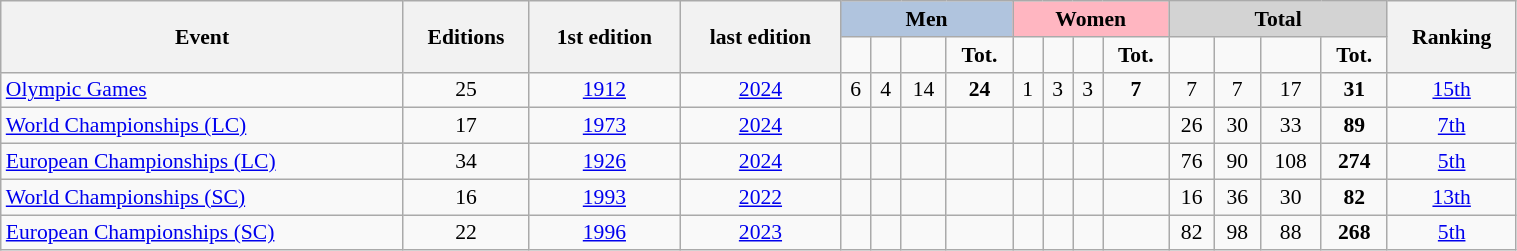<table class="wikitable" width=80% style="font-size:90%; text-align:center;">
<tr>
<th rowspan=2>Event</th>
<th rowspan=2>Editions</th>
<th rowspan=2>1st edition</th>
<th rowspan=2>last edition</th>
<th colspan=4; style="background-color:LightSteelBlue">Men</th>
<th colspan=4; style="background-color:lightpink">Women</th>
<th colspan=4; style="background-color:lightgrey">Total</th>
<th rowspan=2>Ranking</th>
</tr>
<tr>
<td></td>
<td></td>
<td></td>
<td><strong>Tot.</strong></td>
<td></td>
<td></td>
<td></td>
<td><strong>Tot.</strong></td>
<td></td>
<td></td>
<td></td>
<td><strong>Tot.</strong></td>
</tr>
<tr>
<td align=left><a href='#'>Olympic Games</a></td>
<td>25</td>
<td><a href='#'>1912</a></td>
<td><a href='#'>2024</a></td>
<td>6</td>
<td>4</td>
<td>14</td>
<td><strong>24</strong></td>
<td>1</td>
<td>3</td>
<td>3</td>
<td><strong>7</strong></td>
<td>7</td>
<td>7</td>
<td>17</td>
<td><strong>31</strong></td>
<td><a href='#'>15th</a></td>
</tr>
<tr>
<td align=left><a href='#'>World Championships (LC)</a> </td>
<td>17</td>
<td><a href='#'>1973</a></td>
<td><a href='#'>2024</a></td>
<td></td>
<td></td>
<td></td>
<td></td>
<td></td>
<td></td>
<td></td>
<td></td>
<td>26</td>
<td>30</td>
<td>33</td>
<td><strong>89</strong></td>
<td><a href='#'>7th</a></td>
</tr>
<tr>
<td align=left><a href='#'>European Championships (LC)</a> </td>
<td>34</td>
<td><a href='#'>1926</a></td>
<td><a href='#'>2024</a></td>
<td></td>
<td></td>
<td></td>
<td></td>
<td></td>
<td></td>
<td></td>
<td></td>
<td>76</td>
<td>90</td>
<td>108</td>
<td><strong>274</strong></td>
<td><a href='#'>5th</a></td>
</tr>
<tr>
<td align=left><a href='#'>World Championships (SC)</a> </td>
<td>16</td>
<td><a href='#'>1993</a></td>
<td><a href='#'>2022</a></td>
<td></td>
<td></td>
<td></td>
<td></td>
<td></td>
<td></td>
<td></td>
<td></td>
<td>16</td>
<td>36</td>
<td>30</td>
<td><strong>82</strong></td>
<td><a href='#'>13th</a></td>
</tr>
<tr>
<td align=left><a href='#'>European Championships (SC)</a> </td>
<td>22</td>
<td><a href='#'>1996</a></td>
<td><a href='#'>2023</a></td>
<td></td>
<td></td>
<td></td>
<td></td>
<td></td>
<td></td>
<td></td>
<td></td>
<td>82</td>
<td>98</td>
<td>88</td>
<td><strong>268</strong></td>
<td><a href='#'>5th</a></td>
</tr>
</table>
